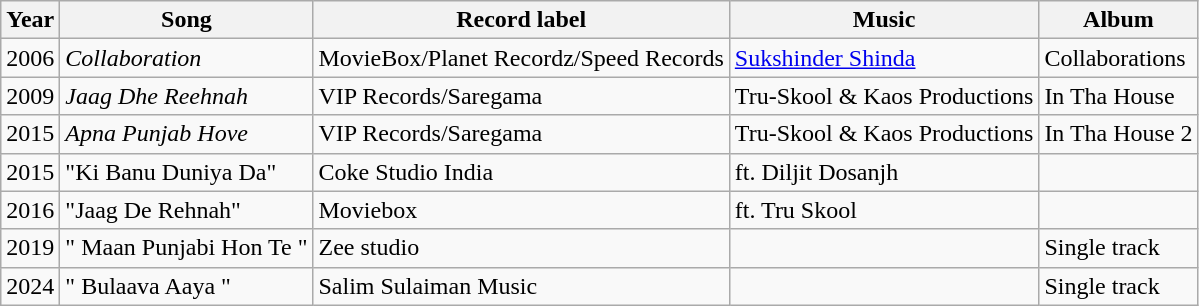<table class=wikitable>
<tr>
<th>Year</th>
<th>Song</th>
<th>Record label</th>
<th>Music</th>
<th>Album</th>
</tr>
<tr>
<td>2006</td>
<td><em>Collaboration</em></td>
<td>MovieBox/Planet Recordz/Speed Records</td>
<td><a href='#'>Sukshinder Shinda</a></td>
<td>Collaborations</td>
</tr>
<tr>
<td>2009</td>
<td><em>Jaag Dhe Reehnah</em></td>
<td>VIP Records/Saregama</td>
<td>Tru-Skool & Kaos Productions</td>
<td>In Tha House</td>
</tr>
<tr>
<td>2015</td>
<td><em>Apna Punjab Hove</em></td>
<td>VIP Records/Saregama</td>
<td>Tru-Skool & Kaos Productions</td>
<td>In Tha House 2</td>
</tr>
<tr>
<td>2015</td>
<td>"Ki Banu Duniya Da"</td>
<td>Coke Studio India</td>
<td>ft. Diljit Dosanjh</td>
<td></td>
</tr>
<tr>
<td>2016</td>
<td>"Jaag De Rehnah"</td>
<td>Moviebox</td>
<td>ft. Tru Skool</td>
<td></td>
</tr>
<tr>
<td>2019</td>
<td>" Maan Punjabi Hon Te "</td>
<td>Zee studio</td>
<td></td>
<td>Single track</td>
</tr>
<tr>
<td>2024</td>
<td>" Bulaava Aaya "</td>
<td>Salim Sulaiman Music</td>
<td></td>
<td>Single track</td>
</tr>
</table>
